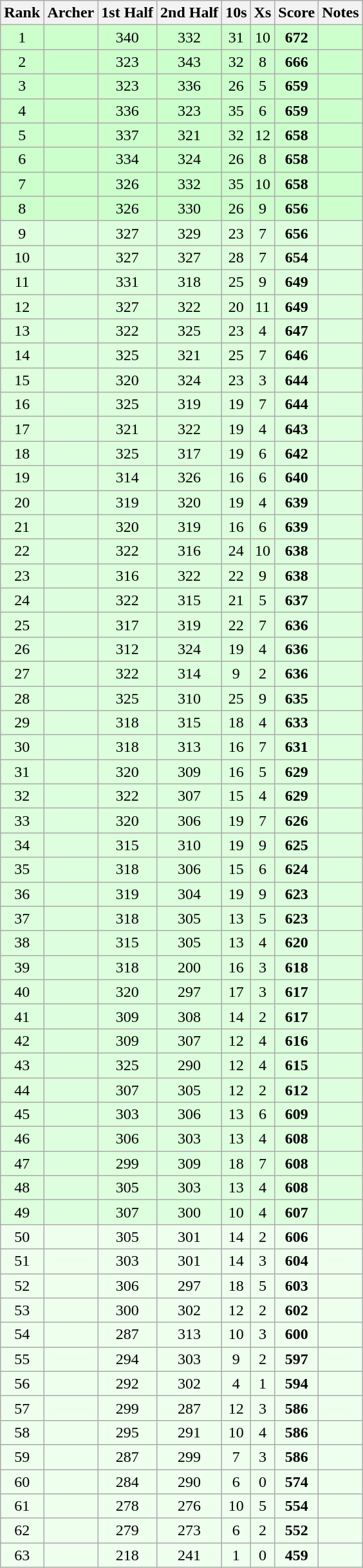<table class="wikitable sortable" style="font-size:100%; text-align:center;">
<tr>
<th>Rank</th>
<th>Archer</th>
<th>1st Half</th>
<th>2nd Half</th>
<th>10s</th>
<th>Xs</th>
<th>Score</th>
<th>Notes</th>
</tr>
<tr bgcolor="#ccffcc">
<td>1</td>
<td align="left"></td>
<td>340</td>
<td>332</td>
<td>31</td>
<td>10</td>
<td><strong>672</strong></td>
<td></td>
</tr>
<tr bgcolor="#ccffcc">
<td>2</td>
<td align="left"></td>
<td>323</td>
<td>343</td>
<td>32</td>
<td>8</td>
<td><strong>666</strong></td>
<td></td>
</tr>
<tr bgcolor="#ccffcc">
<td>3</td>
<td align="left"></td>
<td>323</td>
<td>336</td>
<td>26</td>
<td>5</td>
<td><strong>659</strong></td>
<td></td>
</tr>
<tr bgcolor="#ccffcc">
<td>4</td>
<td align="left"></td>
<td>336</td>
<td>323</td>
<td>35</td>
<td>6</td>
<td><strong>659</strong></td>
<td></td>
</tr>
<tr bgcolor="#ccffcc">
<td>5</td>
<td align="left"></td>
<td>337</td>
<td>321</td>
<td>32</td>
<td>12</td>
<td><strong>658</strong></td>
<td></td>
</tr>
<tr bgcolor="#ccffcc">
<td>6</td>
<td align="left"></td>
<td>334</td>
<td>324</td>
<td>26</td>
<td>8</td>
<td><strong>658</strong></td>
<td></td>
</tr>
<tr bgcolor="#ccffcc">
<td>7</td>
<td align="left"></td>
<td>326</td>
<td>332</td>
<td>35</td>
<td>10</td>
<td><strong>658</strong></td>
<td></td>
</tr>
<tr bgcolor="#ccffcc">
<td>8</td>
<td align="left"></td>
<td>326</td>
<td>330</td>
<td>26</td>
<td>9</td>
<td><strong>656</strong></td>
<td></td>
</tr>
<tr bgcolor="#ddffdd">
<td>9</td>
<td align="left"></td>
<td>327</td>
<td>329</td>
<td>23</td>
<td>7</td>
<td><strong>656</strong></td>
<td></td>
</tr>
<tr bgcolor="#ddffdd">
<td>10</td>
<td align="left"></td>
<td>327</td>
<td>327</td>
<td>28</td>
<td>7</td>
<td><strong>654</strong></td>
<td></td>
</tr>
<tr bgcolor="#ddffdd">
<td>11</td>
<td align="left"></td>
<td>331</td>
<td>318</td>
<td>25</td>
<td>9</td>
<td><strong>649</strong></td>
<td></td>
</tr>
<tr bgcolor="#ddffdd">
<td>12</td>
<td align="left"></td>
<td>327</td>
<td>322</td>
<td>20</td>
<td>11</td>
<td><strong>649</strong></td>
<td></td>
</tr>
<tr bgcolor="#ddffdd">
<td>13</td>
<td align="left"></td>
<td>322</td>
<td>325</td>
<td>23</td>
<td>4</td>
<td><strong>647</strong></td>
<td></td>
</tr>
<tr bgcolor="#ddffdd">
<td>14</td>
<td align="left"></td>
<td>325</td>
<td>321</td>
<td>25</td>
<td>7</td>
<td><strong>646</strong></td>
<td></td>
</tr>
<tr bgcolor="#ddffdd">
<td>15</td>
<td align="left"></td>
<td>320</td>
<td>324</td>
<td>23</td>
<td>3</td>
<td><strong>644</strong></td>
<td></td>
</tr>
<tr bgcolor="#ddffdd">
<td>16</td>
<td align="left"></td>
<td>325</td>
<td>319</td>
<td>19</td>
<td>7</td>
<td><strong>644</strong></td>
<td></td>
</tr>
<tr bgcolor="#ddffdd">
<td>17</td>
<td align="left"></td>
<td>321</td>
<td>322</td>
<td>19</td>
<td>4</td>
<td><strong>643</strong></td>
<td></td>
</tr>
<tr bgcolor="#ddffdd">
<td>18</td>
<td align="left"></td>
<td>325</td>
<td>317</td>
<td>19</td>
<td>6</td>
<td><strong>642</strong></td>
<td></td>
</tr>
<tr bgcolor="#ddffdd">
<td>19</td>
<td align="left"></td>
<td>314</td>
<td>326</td>
<td>16</td>
<td>6</td>
<td><strong>640</strong></td>
<td></td>
</tr>
<tr bgcolor="#ddffdd">
<td>20</td>
<td align="left"></td>
<td>319</td>
<td>320</td>
<td>19</td>
<td>4</td>
<td><strong>639</strong></td>
<td></td>
</tr>
<tr bgcolor="#ddffdd">
<td>21</td>
<td align="left"></td>
<td>320</td>
<td>319</td>
<td>16</td>
<td>6</td>
<td><strong>639</strong></td>
<td></td>
</tr>
<tr bgcolor="#ddffdd">
<td>22</td>
<td align="left"></td>
<td>322</td>
<td>316</td>
<td>24</td>
<td>10</td>
<td><strong>638</strong></td>
<td></td>
</tr>
<tr bgcolor="#ddffdd">
<td>23</td>
<td align="left"></td>
<td>316</td>
<td>322</td>
<td>22</td>
<td>9</td>
<td><strong>638</strong></td>
<td></td>
</tr>
<tr bgcolor="#ddffdd">
<td>24</td>
<td align="left"></td>
<td>322</td>
<td>315</td>
<td>21</td>
<td>5</td>
<td><strong>637</strong></td>
<td></td>
</tr>
<tr bgcolor="#ddffdd">
<td>25</td>
<td align="left"></td>
<td>317</td>
<td>319</td>
<td>22</td>
<td>7</td>
<td><strong>636</strong></td>
<td></td>
</tr>
<tr bgcolor="#ddffdd">
<td>26</td>
<td align="left"></td>
<td>312</td>
<td>324</td>
<td>19</td>
<td>4</td>
<td><strong>636</strong></td>
<td></td>
</tr>
<tr bgcolor="#ddffdd">
<td>27</td>
<td align="left"></td>
<td>322</td>
<td>314</td>
<td>9</td>
<td>2</td>
<td><strong>636</strong></td>
<td></td>
</tr>
<tr bgcolor="#ddffdd">
<td>28</td>
<td align="left"></td>
<td>325</td>
<td>310</td>
<td>25</td>
<td>9</td>
<td><strong>635</strong></td>
<td></td>
</tr>
<tr bgcolor="#ddffdd">
<td>29</td>
<td align="left"></td>
<td>318</td>
<td>315</td>
<td>18</td>
<td>4</td>
<td><strong>633</strong></td>
<td></td>
</tr>
<tr bgcolor="#ddffdd">
<td>30</td>
<td align="left"></td>
<td>318</td>
<td>313</td>
<td>16</td>
<td>7</td>
<td><strong>631</strong></td>
<td></td>
</tr>
<tr bgcolor="#ddffdd">
<td>31</td>
<td align="left"></td>
<td>320</td>
<td>309</td>
<td>16</td>
<td>5</td>
<td><strong>629</strong></td>
<td></td>
</tr>
<tr bgcolor="#ddffdd">
<td>32</td>
<td align="left"></td>
<td>322</td>
<td>307</td>
<td>15</td>
<td>4</td>
<td><strong>629</strong></td>
<td></td>
</tr>
<tr bgcolor="#ddffdd">
<td>33</td>
<td align="left"></td>
<td>320</td>
<td>306</td>
<td>19</td>
<td>7</td>
<td><strong>626</strong></td>
<td></td>
</tr>
<tr bgcolor="#ddffdd">
<td>34</td>
<td align="left"></td>
<td>315</td>
<td>310</td>
<td>19</td>
<td>9</td>
<td><strong>625</strong></td>
<td></td>
</tr>
<tr bgcolor="#ddffdd">
<td>35</td>
<td align="left"></td>
<td>318</td>
<td>306</td>
<td>15</td>
<td>6</td>
<td><strong>624</strong></td>
<td></td>
</tr>
<tr bgcolor="#ddffdd">
<td>36</td>
<td align="left"></td>
<td>319</td>
<td>304</td>
<td>19</td>
<td>9</td>
<td><strong>623</strong></td>
<td></td>
</tr>
<tr bgcolor="#ddffdd">
<td>37</td>
<td align="left"></td>
<td>318</td>
<td>305</td>
<td>13</td>
<td>5</td>
<td><strong>623</strong></td>
<td></td>
</tr>
<tr bgcolor="#ddffdd">
<td>38</td>
<td align="left"></td>
<td>315</td>
<td>305</td>
<td>13</td>
<td>4</td>
<td><strong>620</strong></td>
<td></td>
</tr>
<tr bgcolor="#ddffdd">
<td>39</td>
<td align="left"></td>
<td>318</td>
<td>200</td>
<td>16</td>
<td>3</td>
<td><strong>618</strong></td>
<td></td>
</tr>
<tr bgcolor="#ddffdd">
<td>40</td>
<td align="left"></td>
<td>320</td>
<td>297</td>
<td>17</td>
<td>3</td>
<td><strong>617</strong></td>
<td></td>
</tr>
<tr bgcolor="#ddffdd">
<td>41</td>
<td align="left"></td>
<td>309</td>
<td>308</td>
<td>14</td>
<td>2</td>
<td><strong>617</strong></td>
<td></td>
</tr>
<tr bgcolor="#ddffdd">
<td>42</td>
<td align="left"></td>
<td>309</td>
<td>307</td>
<td>12</td>
<td>4</td>
<td><strong>616</strong></td>
<td></td>
</tr>
<tr bgcolor="#ddffdd">
<td>43</td>
<td align="left"></td>
<td>325</td>
<td>290</td>
<td>12</td>
<td>4</td>
<td><strong>615</strong></td>
<td></td>
</tr>
<tr bgcolor="#ddffdd">
<td>44</td>
<td align="left"></td>
<td>307</td>
<td>305</td>
<td>12</td>
<td>2</td>
<td><strong>612</strong></td>
<td></td>
</tr>
<tr bgcolor="#ddffdd">
<td>45</td>
<td align="left"></td>
<td>303</td>
<td>306</td>
<td>13</td>
<td>6</td>
<td><strong>609</strong></td>
<td></td>
</tr>
<tr bgcolor="#ddffdd">
<td>46</td>
<td align="left"></td>
<td>306</td>
<td>303</td>
<td>13</td>
<td>4</td>
<td><strong>608</strong></td>
<td></td>
</tr>
<tr bgcolor="#ddffdd">
<td>47</td>
<td align="left"></td>
<td>299</td>
<td>309</td>
<td>18</td>
<td>7</td>
<td><strong>608</strong></td>
<td></td>
</tr>
<tr bgcolor="#ddffdd">
<td>48</td>
<td align="left"></td>
<td>305</td>
<td>303</td>
<td>13</td>
<td>4</td>
<td><strong>608</strong></td>
<td></td>
</tr>
<tr bgcolor="#ddffdd">
<td>49</td>
<td align="left"></td>
<td>307</td>
<td>300</td>
<td>10</td>
<td>4</td>
<td><strong>607</strong></td>
<td></td>
</tr>
<tr bgcolor="#eeffee">
<td>50</td>
<td align="left"></td>
<td>305</td>
<td>301</td>
<td>14</td>
<td>2</td>
<td><strong>606</strong></td>
<td></td>
</tr>
<tr bgcolor="#eeffee">
<td>51</td>
<td align="left"></td>
<td>303</td>
<td>301</td>
<td>14</td>
<td>3</td>
<td><strong>604</strong></td>
<td></td>
</tr>
<tr bgcolor="#eeffee">
<td>52</td>
<td align="left"></td>
<td>306</td>
<td>297</td>
<td>18</td>
<td>5</td>
<td><strong>603</strong></td>
<td></td>
</tr>
<tr bgcolor="#eeffee">
<td>53</td>
<td align="left"></td>
<td>300</td>
<td>302</td>
<td>12</td>
<td>2</td>
<td><strong>602</strong></td>
<td></td>
</tr>
<tr bgcolor="#eeffee">
<td>54</td>
<td align="left"></td>
<td>287</td>
<td>313</td>
<td>10</td>
<td>3</td>
<td><strong>600</strong></td>
<td></td>
</tr>
<tr bgcolor="#eeffee">
<td>55</td>
<td align="left"></td>
<td>294</td>
<td>303</td>
<td>9</td>
<td>2</td>
<td><strong>597</strong></td>
<td></td>
</tr>
<tr bgcolor="#eeffee">
<td>56</td>
<td align="left"></td>
<td>292</td>
<td>302</td>
<td>4</td>
<td>1</td>
<td><strong>594</strong></td>
<td></td>
</tr>
<tr bgcolor="#eeffee">
<td>57</td>
<td align="left"></td>
<td>299</td>
<td>287</td>
<td>12</td>
<td>3</td>
<td><strong>586</strong></td>
<td></td>
</tr>
<tr bgcolor="#eeffee">
<td>58</td>
<td align="left"></td>
<td>295</td>
<td>291</td>
<td>10</td>
<td>4</td>
<td><strong>586</strong></td>
<td></td>
</tr>
<tr bgcolor="#eeffee">
<td>59</td>
<td align="left"></td>
<td>287</td>
<td>299</td>
<td>7</td>
<td>3</td>
<td><strong>586</strong></td>
<td></td>
</tr>
<tr bgcolor="#eeffee">
<td>60</td>
<td align="left"></td>
<td>284</td>
<td>290</td>
<td>6</td>
<td>0</td>
<td><strong>574</strong></td>
<td></td>
</tr>
<tr bgcolor="#eeffee">
<td>61</td>
<td align="left"></td>
<td>278</td>
<td>276</td>
<td>10</td>
<td>5</td>
<td><strong>554</strong></td>
<td></td>
</tr>
<tr bgcolor="#eeffee">
<td>62</td>
<td align="left"></td>
<td>279</td>
<td>273</td>
<td>6</td>
<td>2</td>
<td><strong>552</strong></td>
<td></td>
</tr>
<tr bgcolor="#eeffee">
<td>63</td>
<td align="left"></td>
<td>218</td>
<td>241</td>
<td>1</td>
<td>0</td>
<td><strong>459</strong></td>
<td></td>
</tr>
</table>
